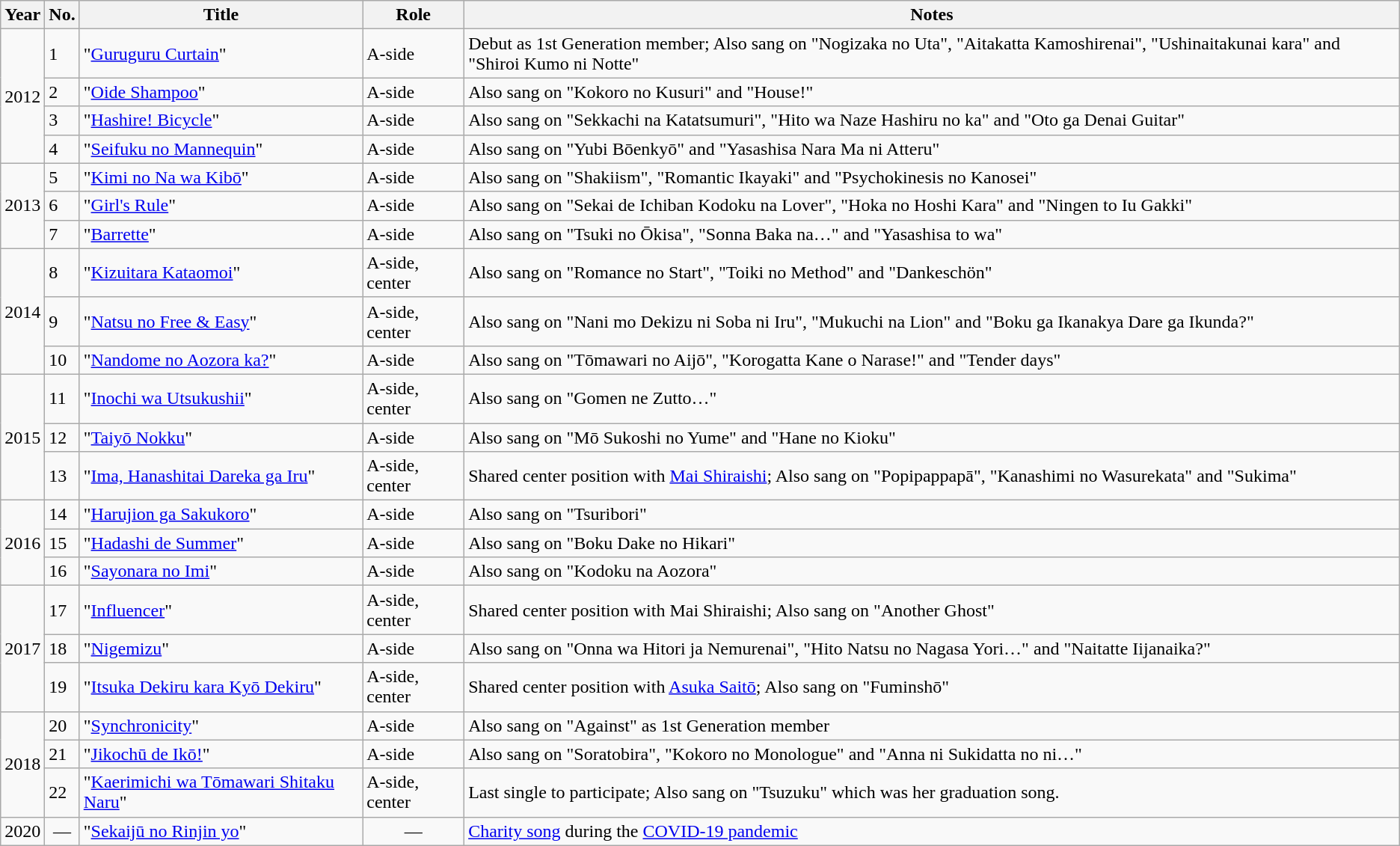<table class="wikitable sortable">
<tr>
<th>Year</th>
<th data-sort-type="number">No.</th>
<th>Title</th>
<th class="unsortable">Role</th>
<th class="unsortable">Notes</th>
</tr>
<tr>
<td rowspan="4">2012</td>
<td>1</td>
<td>"<a href='#'>Guruguru Curtain</a>"</td>
<td>A-side</td>
<td>Debut as 1st Generation member; Also sang on "Nogizaka no Uta", "Aitakatta Kamoshirenai", "Ushinaitakunai kara" and "Shiroi Kumo ni Notte"</td>
</tr>
<tr>
<td>2</td>
<td>"<a href='#'>Oide Shampoo</a>"</td>
<td>A-side</td>
<td>Also sang on "Kokoro no Kusuri" and "House!"</td>
</tr>
<tr>
<td>3</td>
<td>"<a href='#'>Hashire! Bicycle</a>"</td>
<td>A-side</td>
<td>Also sang on "Sekkachi na Katatsumuri", "Hito wa Naze Hashiru no ka" and "Oto ga Denai Guitar"</td>
</tr>
<tr>
<td>4</td>
<td>"<a href='#'>Seifuku no Mannequin</a>"</td>
<td>A-side</td>
<td>Also sang on "Yubi Bōenkyō" and "Yasashisa Nara Ma ni Atteru"</td>
</tr>
<tr>
<td rowspan="3">2013</td>
<td>5</td>
<td>"<a href='#'>Kimi no Na wa Kibō</a>"</td>
<td>A-side</td>
<td>Also sang on "Shakiism", "Romantic Ikayaki" and "Psychokinesis no Kanosei"</td>
</tr>
<tr>
<td>6</td>
<td>"<a href='#'>Girl's Rule</a>"</td>
<td>A-side</td>
<td>Also sang on "Sekai de Ichiban Kodoku na Lover", "Hoka no Hoshi Kara" and "Ningen to Iu Gakki"</td>
</tr>
<tr>
<td>7</td>
<td>"<a href='#'>Barrette</a>"</td>
<td>A-side</td>
<td>Also sang on "Tsuki no Ōkisa", "Sonna Baka na…" and "Yasashisa to wa"</td>
</tr>
<tr>
<td rowspan="3">2014</td>
<td>8</td>
<td>"<a href='#'>Kizuitara Kataomoi</a>"</td>
<td>A-side, center</td>
<td>Also sang on "Romance no Start", "Toiki no Method" and "Dankeschön"</td>
</tr>
<tr>
<td>9</td>
<td>"<a href='#'>Natsu no Free & Easy</a>"</td>
<td>A-side, center</td>
<td>Also sang on "Nani mo Dekizu ni Soba ni Iru", "Mukuchi na Lion" and "Boku ga Ikanakya Dare ga Ikunda?"</td>
</tr>
<tr>
<td>10</td>
<td>"<a href='#'>Nandome no Aozora ka?</a>"</td>
<td>A-side</td>
<td>Also sang on "Tōmawari no Aijō", "Korogatta Kane o Narase!" and "Tender days"</td>
</tr>
<tr>
<td rowspan="3">2015</td>
<td>11</td>
<td>"<a href='#'>Inochi wa Utsukushii</a>"</td>
<td>A-side, center</td>
<td>Also sang on "Gomen ne Zutto…" </td>
</tr>
<tr>
<td>12</td>
<td>"<a href='#'>Taiyō Nokku</a>"</td>
<td>A-side</td>
<td>Also sang on "Mō Sukoshi no Yume"  and "Hane no Kioku"</td>
</tr>
<tr>
<td>13</td>
<td>"<a href='#'>Ima, Hanashitai Dareka ga Iru</a>"</td>
<td>A-side, center</td>
<td>Shared center position with <a href='#'>Mai Shiraishi</a>; Also sang on "Popipappapā", "Kanashimi no Wasurekata" and "Sukima"</td>
</tr>
<tr>
<td rowspan="3">2016</td>
<td>14</td>
<td>"<a href='#'>Harujion ga Sakukoro</a>"</td>
<td>A-side</td>
<td>Also sang on "Tsuribori" </td>
</tr>
<tr>
<td>15</td>
<td>"<a href='#'>Hadashi de Summer</a>"</td>
<td>A-side</td>
<td>Also sang on "Boku Dake no Hikari"</td>
</tr>
<tr>
<td>16</td>
<td>"<a href='#'>Sayonara no Imi</a>"</td>
<td>A-side</td>
<td>Also sang on "Kodoku na Aozora"</td>
</tr>
<tr>
<td rowspan="3">2017</td>
<td>17</td>
<td>"<a href='#'>Influencer</a>"</td>
<td>A-side, center</td>
<td>Shared center position with Mai Shiraishi; Also sang on "Another Ghost"</td>
</tr>
<tr>
<td>18</td>
<td>"<a href='#'>Nigemizu</a>"</td>
<td>A-side</td>
<td>Also sang on "Onna wa Hitori ja Nemurenai", "Hito Natsu no Nagasa Yori…" and "Naitatte Iijanaika?"</td>
</tr>
<tr>
<td>19</td>
<td>"<a href='#'>Itsuka Dekiru kara Kyō Dekiru</a>"</td>
<td>A-side, center</td>
<td>Shared center position with <a href='#'>Asuka Saitō</a>; Also sang on "Fuminshō"</td>
</tr>
<tr>
<td rowspan="3">2018</td>
<td>20</td>
<td>"<a href='#'>Synchronicity</a>"</td>
<td>A-side</td>
<td>Also sang on "Against" as 1st Generation member</td>
</tr>
<tr>
<td>21</td>
<td>"<a href='#'>Jikochū de Ikō!</a>"</td>
<td>A-side</td>
<td>Also sang on "Soratobira", "Kokoro no Monologue" and "Anna ni Sukidatta no ni…"</td>
</tr>
<tr>
<td>22</td>
<td>"<a href='#'>Kaerimichi wa Tōmawari Shitaku Naru</a>"</td>
<td>A-side, center</td>
<td>Last single to participate; Also sang on "Tsuzuku" which was her graduation song.</td>
</tr>
<tr>
<td>2020</td>
<td align="center">—</td>
<td>"<a href='#'>Sekaijū no Rinjin yo</a>"</td>
<td align="center">—</td>
<td><a href='#'>Charity song</a> during the <a href='#'>COVID-19 pandemic</a></td>
</tr>
</table>
